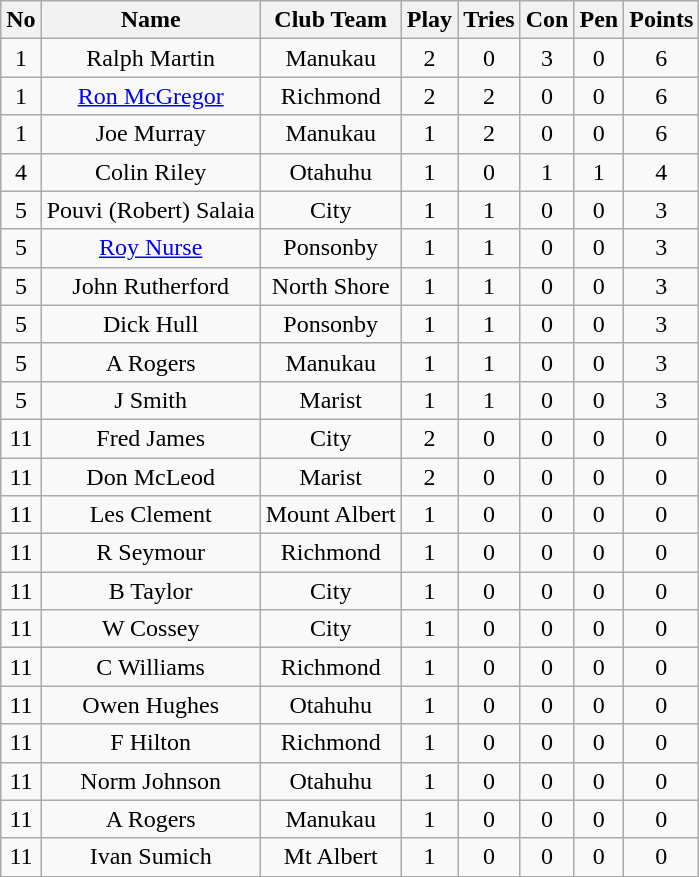<table class="wikitable sortable" style="text-align: center;">
<tr>
<th>No</th>
<th>Name</th>
<th>Club Team</th>
<th>Play</th>
<th>Tries</th>
<th>Con</th>
<th>Pen</th>
<th>Points</th>
</tr>
<tr>
<td>1</td>
<td>Ralph Martin</td>
<td>Manukau</td>
<td>2</td>
<td>0</td>
<td>3</td>
<td>0</td>
<td>6</td>
</tr>
<tr>
<td>1</td>
<td><a href='#'>Ron McGregor</a></td>
<td>Richmond</td>
<td>2</td>
<td>2</td>
<td>0</td>
<td>0</td>
<td>6</td>
</tr>
<tr>
<td>1</td>
<td>Joe Murray</td>
<td>Manukau</td>
<td>1</td>
<td>2</td>
<td>0</td>
<td>0</td>
<td>6</td>
</tr>
<tr>
<td>4</td>
<td>Colin Riley</td>
<td>Otahuhu</td>
<td>1</td>
<td>0</td>
<td>1</td>
<td>1</td>
<td>4</td>
</tr>
<tr>
<td>5</td>
<td>Pouvi (Robert) Salaia</td>
<td>City</td>
<td>1</td>
<td>1</td>
<td>0</td>
<td>0</td>
<td>3</td>
</tr>
<tr>
<td>5</td>
<td><a href='#'>Roy Nurse</a></td>
<td>Ponsonby</td>
<td>1</td>
<td>1</td>
<td>0</td>
<td>0</td>
<td>3</td>
</tr>
<tr>
<td>5</td>
<td>John Rutherford</td>
<td>North Shore</td>
<td>1</td>
<td>1</td>
<td>0</td>
<td>0</td>
<td>3</td>
</tr>
<tr>
<td>5</td>
<td>Dick Hull</td>
<td>Ponsonby</td>
<td>1</td>
<td>1</td>
<td>0</td>
<td>0</td>
<td>3</td>
</tr>
<tr>
<td>5</td>
<td>A Rogers</td>
<td>Manukau</td>
<td>1</td>
<td>1</td>
<td>0</td>
<td>0</td>
<td>3</td>
</tr>
<tr>
<td>5</td>
<td>J Smith</td>
<td>Marist</td>
<td>1</td>
<td>1</td>
<td>0</td>
<td>0</td>
<td>3</td>
</tr>
<tr>
<td>11</td>
<td>Fred James</td>
<td>City</td>
<td>2</td>
<td>0</td>
<td>0</td>
<td>0</td>
<td>0</td>
</tr>
<tr>
<td>11</td>
<td>Don McLeod</td>
<td>Marist</td>
<td>2</td>
<td>0</td>
<td>0</td>
<td>0</td>
<td>0</td>
</tr>
<tr>
<td>11</td>
<td>Les Clement</td>
<td>Mount Albert</td>
<td>1</td>
<td>0</td>
<td>0</td>
<td>0</td>
<td>0</td>
</tr>
<tr>
<td>11</td>
<td>R Seymour</td>
<td>Richmond</td>
<td>1</td>
<td>0</td>
<td>0</td>
<td>0</td>
<td>0</td>
</tr>
<tr>
<td>11</td>
<td>B Taylor</td>
<td>City</td>
<td>1</td>
<td>0</td>
<td>0</td>
<td>0</td>
<td>0</td>
</tr>
<tr>
<td>11</td>
<td>W Cossey</td>
<td>City</td>
<td>1</td>
<td>0</td>
<td>0</td>
<td>0</td>
<td>0</td>
</tr>
<tr>
<td>11</td>
<td>C Williams</td>
<td>Richmond</td>
<td>1</td>
<td>0</td>
<td>0</td>
<td>0</td>
<td>0</td>
</tr>
<tr>
<td>11</td>
<td>Owen Hughes</td>
<td>Otahuhu</td>
<td>1</td>
<td>0</td>
<td>0</td>
<td>0</td>
<td>0</td>
</tr>
<tr>
<td>11</td>
<td>F Hilton</td>
<td>Richmond</td>
<td>1</td>
<td>0</td>
<td>0</td>
<td>0</td>
<td>0</td>
</tr>
<tr>
<td>11</td>
<td>Norm Johnson</td>
<td>Otahuhu</td>
<td>1</td>
<td>0</td>
<td>0</td>
<td>0</td>
<td>0</td>
</tr>
<tr>
<td>11</td>
<td>A Rogers</td>
<td>Manukau</td>
<td>1</td>
<td>0</td>
<td>0</td>
<td>0</td>
<td>0</td>
</tr>
<tr>
<td>11</td>
<td>Ivan Sumich</td>
<td>Mt Albert</td>
<td>1</td>
<td>0</td>
<td>0</td>
<td>0</td>
<td>0</td>
</tr>
<tr>
</tr>
</table>
